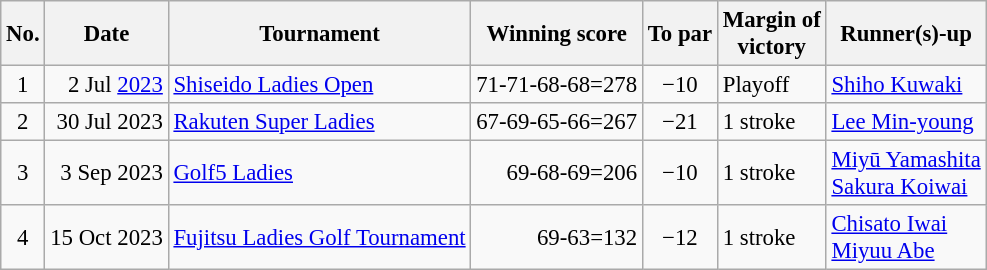<table class="wikitable" style="font-size:95%;">
<tr>
<th>No.</th>
<th>Date</th>
<th>Tournament</th>
<th>Winning score</th>
<th>To par</th>
<th>Margin of<br>victory</th>
<th>Runner(s)-up</th>
</tr>
<tr>
<td align=center>1</td>
<td align=right>2 Jul <a href='#'>2023</a></td>
<td><a href='#'>Shiseido Ladies Open</a></td>
<td align=right>71-71-68-68=278</td>
<td align=center>−10</td>
<td>Playoff</td>
<td> <a href='#'>Shiho Kuwaki</a></td>
</tr>
<tr>
<td align=center>2</td>
<td align=right>30 Jul 2023</td>
<td><a href='#'>Rakuten Super Ladies</a></td>
<td align=right>67-69-65-66=267</td>
<td align=center>−21</td>
<td>1 stroke</td>
<td> <a href='#'>Lee Min-young</a></td>
</tr>
<tr>
<td align=center>3</td>
<td align=right>3 Sep 2023</td>
<td><a href='#'>Golf5 Ladies</a></td>
<td align=right>69-68-69=206</td>
<td align=center>−10</td>
<td>1 stroke</td>
<td> <a href='#'>Miyū Yamashita</a><br> <a href='#'>Sakura Koiwai</a></td>
</tr>
<tr>
<td align=center>4</td>
<td align=right>15 Oct 2023</td>
<td><a href='#'>Fujitsu Ladies Golf Tournament</a></td>
<td align=right>69-63=132</td>
<td align=center>−12</td>
<td>1 stroke</td>
<td> <a href='#'>Chisato Iwai</a><br> <a href='#'>Miyuu Abe</a></td>
</tr>
</table>
